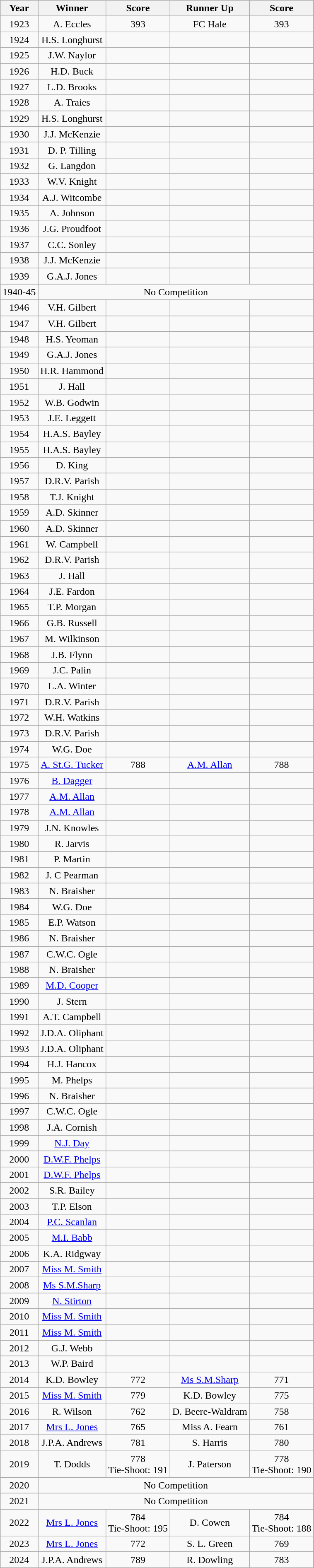<table class="wikitable" style="text-align: center;">
<tr>
<th>Year</th>
<th>Winner</th>
<th>Score</th>
<th>Runner Up</th>
<th>Score</th>
</tr>
<tr>
<td>1923</td>
<td>A. Eccles</td>
<td>393</td>
<td>FC Hale</td>
<td>393</td>
</tr>
<tr>
<td>1924</td>
<td>H.S. Longhurst</td>
<td></td>
<td></td>
<td></td>
</tr>
<tr>
<td>1925</td>
<td>J.W. Naylor</td>
<td></td>
<td></td>
<td></td>
</tr>
<tr>
<td>1926</td>
<td>H.D. Buck</td>
<td></td>
<td></td>
<td></td>
</tr>
<tr>
<td>1927</td>
<td>L.D. Brooks</td>
<td></td>
<td></td>
<td></td>
</tr>
<tr>
<td>1928</td>
<td>A. Traies</td>
<td></td>
<td></td>
<td></td>
</tr>
<tr>
<td>1929</td>
<td>H.S. Longhurst</td>
<td></td>
<td></td>
<td></td>
</tr>
<tr>
<td>1930</td>
<td>J.J. McKenzie</td>
<td></td>
<td></td>
<td></td>
</tr>
<tr>
<td>1931</td>
<td>D. P. Tilling</td>
<td></td>
<td></td>
<td></td>
</tr>
<tr>
<td>1932</td>
<td>G. Langdon</td>
<td></td>
<td></td>
<td></td>
</tr>
<tr>
<td>1933</td>
<td>W.V. Knight</td>
<td></td>
<td></td>
<td></td>
</tr>
<tr>
<td>1934</td>
<td>A.J. Witcombe</td>
<td></td>
<td></td>
<td></td>
</tr>
<tr>
<td>1935</td>
<td>A. Johnson</td>
<td></td>
<td></td>
<td></td>
</tr>
<tr>
<td>1936</td>
<td>J.G. Proudfoot</td>
<td></td>
<td></td>
<td></td>
</tr>
<tr>
<td>1937</td>
<td>C.C. Sonley</td>
<td></td>
<td></td>
<td></td>
</tr>
<tr>
<td>1938</td>
<td>J.J. McKenzie</td>
<td></td>
<td></td>
<td></td>
</tr>
<tr>
<td>1939</td>
<td>G.A.J. Jones</td>
<td></td>
<td></td>
<td></td>
</tr>
<tr>
<td>1940-45</td>
<td colspan=4>No Competition</td>
</tr>
<tr>
<td>1946</td>
<td>V.H. Gilbert</td>
<td></td>
<td></td>
<td></td>
</tr>
<tr>
<td>1947</td>
<td>V.H. Gilbert</td>
<td></td>
<td></td>
<td></td>
</tr>
<tr>
<td>1948</td>
<td>H.S. Yeoman</td>
<td></td>
<td></td>
<td></td>
</tr>
<tr>
<td>1949</td>
<td>G.A.J. Jones</td>
<td></td>
<td></td>
<td></td>
</tr>
<tr>
<td>1950</td>
<td>H.R. Hammond</td>
<td></td>
<td></td>
<td></td>
</tr>
<tr>
<td>1951</td>
<td>J. Hall</td>
<td></td>
<td></td>
<td></td>
</tr>
<tr>
<td>1952</td>
<td>W.B. Godwin</td>
<td></td>
<td></td>
<td></td>
</tr>
<tr>
<td>1953</td>
<td>J.E. Leggett</td>
<td></td>
<td></td>
<td></td>
</tr>
<tr>
<td>1954</td>
<td>H.A.S. Bayley</td>
<td></td>
<td></td>
<td></td>
</tr>
<tr>
<td>1955</td>
<td>H.A.S. Bayley</td>
<td></td>
<td></td>
<td></td>
</tr>
<tr>
<td>1956</td>
<td>D. King</td>
<td></td>
<td></td>
<td></td>
</tr>
<tr>
<td>1957</td>
<td>D.R.V. Parish</td>
<td></td>
<td></td>
<td></td>
</tr>
<tr>
<td>1958</td>
<td>T.J. Knight</td>
<td></td>
<td></td>
<td></td>
</tr>
<tr>
<td>1959</td>
<td>A.D. Skinner</td>
<td></td>
<td></td>
<td></td>
</tr>
<tr>
<td>1960</td>
<td>A.D. Skinner</td>
<td></td>
<td></td>
<td></td>
</tr>
<tr>
<td>1961</td>
<td>W. Campbell</td>
<td></td>
<td></td>
<td></td>
</tr>
<tr>
<td>1962</td>
<td>D.R.V. Parish</td>
<td></td>
<td></td>
<td></td>
</tr>
<tr>
<td>1963</td>
<td>J. Hall</td>
<td></td>
<td></td>
<td></td>
</tr>
<tr>
<td>1964</td>
<td>J.E. Fardon</td>
<td></td>
<td></td>
<td></td>
</tr>
<tr>
<td>1965</td>
<td>T.P. Morgan</td>
<td></td>
<td></td>
<td></td>
</tr>
<tr>
<td>1966</td>
<td>G.B. Russell</td>
<td></td>
<td></td>
<td></td>
</tr>
<tr>
<td>1967</td>
<td>M. Wilkinson</td>
<td></td>
<td></td>
<td></td>
</tr>
<tr>
<td>1968</td>
<td>J.B. Flynn</td>
<td></td>
<td></td>
<td></td>
</tr>
<tr>
<td>1969</td>
<td>J.C. Palin</td>
<td></td>
<td></td>
<td></td>
</tr>
<tr>
<td>1970</td>
<td>L.A. Winter</td>
<td></td>
<td></td>
<td></td>
</tr>
<tr>
<td>1971</td>
<td>D.R.V. Parish</td>
<td></td>
<td></td>
<td></td>
</tr>
<tr>
<td>1972</td>
<td>W.H. Watkins</td>
<td></td>
<td></td>
<td></td>
</tr>
<tr>
<td>1973</td>
<td>D.R.V. Parish</td>
<td></td>
<td></td>
<td></td>
</tr>
<tr>
<td>1974</td>
<td>W.G. Doe</td>
<td></td>
<td></td>
<td></td>
</tr>
<tr>
<td>1975</td>
<td><a href='#'>A. St.G. Tucker</a></td>
<td>788</td>
<td><a href='#'>A.M. Allan</a></td>
<td>788</td>
</tr>
<tr>
<td>1976</td>
<td><a href='#'>B. Dagger</a></td>
<td></td>
<td></td>
<td></td>
</tr>
<tr>
<td>1977</td>
<td><a href='#'>A.M. Allan</a></td>
<td></td>
<td></td>
<td></td>
</tr>
<tr>
<td>1978</td>
<td><a href='#'>A.M. Allan</a></td>
<td></td>
<td></td>
<td></td>
</tr>
<tr>
<td>1979</td>
<td>J.N. Knowles</td>
<td></td>
<td></td>
<td></td>
</tr>
<tr>
<td>1980</td>
<td>R. Jarvis</td>
<td></td>
<td></td>
<td></td>
</tr>
<tr>
<td>1981</td>
<td>P. Martin</td>
<td></td>
<td></td>
<td></td>
</tr>
<tr>
<td>1982</td>
<td>J. C Pearman</td>
<td></td>
<td></td>
<td></td>
</tr>
<tr>
<td>1983</td>
<td>N. Braisher</td>
<td></td>
<td></td>
<td></td>
</tr>
<tr>
<td>1984</td>
<td>W.G. Doe</td>
<td></td>
<td></td>
<td></td>
</tr>
<tr>
<td>1985</td>
<td>E.P. Watson</td>
<td></td>
<td></td>
<td></td>
</tr>
<tr>
<td>1986</td>
<td>N. Braisher</td>
<td></td>
<td></td>
<td></td>
</tr>
<tr>
<td>1987</td>
<td>C.W.C. Ogle</td>
<td></td>
<td></td>
<td></td>
</tr>
<tr>
<td>1988</td>
<td>N. Braisher</td>
<td></td>
<td></td>
<td></td>
</tr>
<tr>
<td>1989</td>
<td><a href='#'>M.D. Cooper</a></td>
<td></td>
<td></td>
<td></td>
</tr>
<tr>
<td>1990</td>
<td>J. Stern</td>
<td></td>
<td></td>
<td></td>
</tr>
<tr>
<td>1991</td>
<td>A.T. Campbell</td>
<td></td>
<td></td>
<td></td>
</tr>
<tr>
<td>1992</td>
<td>J.D.A. Oliphant</td>
<td></td>
<td></td>
<td></td>
</tr>
<tr>
<td>1993</td>
<td>J.D.A. Oliphant</td>
<td></td>
<td></td>
<td></td>
</tr>
<tr>
<td>1994</td>
<td>H.J. Hancox</td>
<td></td>
<td></td>
<td></td>
</tr>
<tr>
<td>1995</td>
<td>M. Phelps</td>
<td></td>
<td></td>
<td></td>
</tr>
<tr>
<td>1996</td>
<td>N. Braisher</td>
<td></td>
<td></td>
<td></td>
</tr>
<tr>
<td>1997</td>
<td>C.W.C. Ogle</td>
<td></td>
<td></td>
<td></td>
</tr>
<tr>
<td>1998</td>
<td>J.A. Cornish</td>
<td></td>
<td></td>
<td></td>
</tr>
<tr>
<td>1999</td>
<td><a href='#'>N.J. Day</a></td>
<td></td>
<td></td>
<td></td>
</tr>
<tr>
<td>2000</td>
<td><a href='#'>D.W.F. Phelps</a></td>
<td></td>
<td></td>
<td></td>
</tr>
<tr>
<td>2001</td>
<td><a href='#'>D.W.F. Phelps</a></td>
<td></td>
<td></td>
<td></td>
</tr>
<tr>
<td>2002</td>
<td>S.R. Bailey</td>
<td></td>
<td></td>
<td></td>
</tr>
<tr>
<td>2003</td>
<td>T.P. Elson</td>
<td></td>
<td></td>
<td></td>
</tr>
<tr>
<td>2004</td>
<td><a href='#'>P.C. Scanlan</a></td>
<td></td>
<td></td>
<td></td>
</tr>
<tr>
<td>2005</td>
<td><a href='#'>M.I. Babb</a></td>
<td></td>
<td></td>
<td></td>
</tr>
<tr>
<td>2006</td>
<td>K.A. Ridgway</td>
<td></td>
<td></td>
<td></td>
</tr>
<tr>
<td>2007</td>
<td><a href='#'>Miss M. Smith</a></td>
<td></td>
<td></td>
<td></td>
</tr>
<tr>
<td>2008</td>
<td><a href='#'>Ms S.M.Sharp</a></td>
<td></td>
<td></td>
<td></td>
</tr>
<tr>
<td>2009</td>
<td><a href='#'>N. Stirton</a></td>
<td></td>
<td></td>
<td></td>
</tr>
<tr>
<td>2010</td>
<td><a href='#'>Miss M. Smith</a></td>
<td></td>
<td></td>
<td></td>
</tr>
<tr>
<td>2011</td>
<td><a href='#'>Miss M. Smith</a></td>
<td></td>
<td></td>
<td></td>
</tr>
<tr>
<td>2012</td>
<td>G.J. Webb</td>
<td></td>
<td></td>
<td></td>
</tr>
<tr>
<td>2013</td>
<td>W.P. Baird</td>
<td></td>
<td></td>
<td></td>
</tr>
<tr>
<td>2014</td>
<td>K.D. Bowley</td>
<td>772</td>
<td><a href='#'>Ms S.M.Sharp</a></td>
<td>771</td>
</tr>
<tr>
<td>2015</td>
<td><a href='#'>Miss M. Smith</a></td>
<td>779</td>
<td>K.D. Bowley</td>
<td>775</td>
</tr>
<tr>
<td>2016</td>
<td>R. Wilson</td>
<td>762</td>
<td>D. Beere-Waldram</td>
<td>758</td>
</tr>
<tr>
<td>2017</td>
<td><a href='#'>Mrs L. Jones</a></td>
<td>765</td>
<td>Miss A. Fearn</td>
<td>761</td>
</tr>
<tr>
<td>2018</td>
<td>J.P.A. Andrews</td>
<td>781</td>
<td>S. Harris</td>
<td>780</td>
</tr>
<tr>
<td>2019</td>
<td>T. Dodds</td>
<td>778 <br> Tie-Shoot: 191</td>
<td>J. Paterson</td>
<td>778 <br> Tie-Shoot: 190</td>
</tr>
<tr>
<td>2020</td>
<td colspan=4>No Competition</td>
</tr>
<tr>
<td>2021</td>
<td colspan=4>No Competition</td>
</tr>
<tr>
<td>2022</td>
<td><a href='#'>Mrs L. Jones</a></td>
<td>784 <br> Tie-Shoot: 195</td>
<td>D. Cowen</td>
<td>784 <br> Tie-Shoot: 188</td>
</tr>
<tr>
<td>2023</td>
<td><a href='#'>Mrs L. Jones</a></td>
<td>772</td>
<td>S. L. Green</td>
<td>769</td>
</tr>
<tr>
<td>2024</td>
<td>J.P.A. Andrews</td>
<td>789</td>
<td>R. Dowling</td>
<td>783</td>
</tr>
</table>
